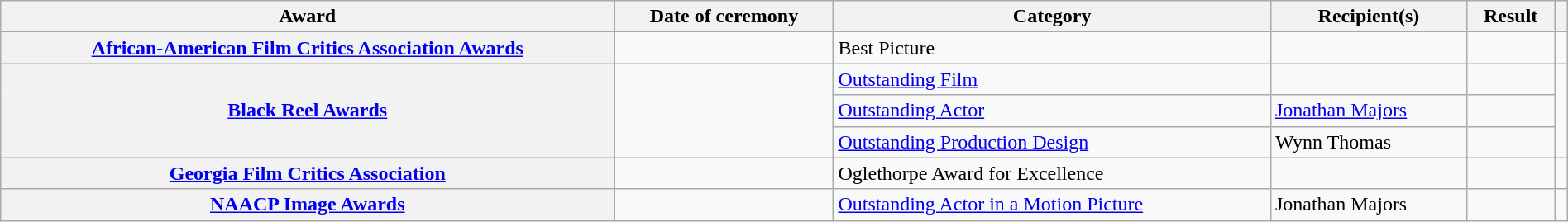<table class="wikitable plainrowheaders" style="width: 100%;">
<tr>
<th scope="col">Award</th>
<th scope="col">Date of ceremony</th>
<th scope="col">Category</th>
<th scope="col">Recipient(s)</th>
<th scope="col">Result</th>
<th scope="col"></th>
</tr>
<tr>
<th scope="row" rowspan="1"><a href='#'>African-American Film Critics Association Awards</a></th>
<td></td>
<td>Best Picture</td>
<td></td>
<td></td>
<td style="text-align:center;"></td>
</tr>
<tr>
<th scope="row" rowspan="3"><a href='#'>Black Reel Awards</a></th>
<td rowspan="3"><a href='#'></a></td>
<td><a href='#'>Outstanding Film</a></td>
<td data-sort-value="Monáe"></td>
<td></td>
<td align="center" rowspan="3"></td>
</tr>
<tr>
<td><a href='#'>Outstanding Actor</a></td>
<td><a href='#'>Jonathan Majors</a></td>
<td></td>
</tr>
<tr>
<td><a href='#'>Outstanding Production Design</a></td>
<td>Wynn Thomas</td>
<td></td>
</tr>
<tr>
<th scope="row" rowspan="1"><a href='#'>Georgia Film Critics Association</a></th>
<td></td>
<td>Oglethorpe Award for Excellence</td>
<td></td>
<td></td>
<td style="text-align:center;"></td>
</tr>
<tr>
<th scope="row"><a href='#'>NAACP Image Awards</a></th>
<td><a href='#'></a></td>
<td><a href='#'>Outstanding Actor in a Motion Picture</a></td>
<td data-sort-value="Monáe">Jonathan Majors</td>
<td></td>
<td style="text-align:center;"></td>
</tr>
</table>
